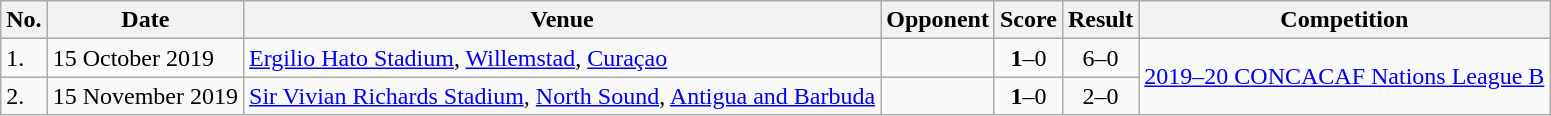<table class="wikitable">
<tr>
<th>No.</th>
<th>Date</th>
<th>Venue</th>
<th>Opponent</th>
<th>Score</th>
<th>Result</th>
<th>Competition</th>
</tr>
<tr>
<td>1.</td>
<td>15 October 2019</td>
<td><a href='#'>Ergilio Hato Stadium</a>, <a href='#'>Willemstad</a>, <a href='#'>Curaçao</a></td>
<td></td>
<td align=center><strong>1</strong>–0</td>
<td align=center>6–0</td>
<td rowspan=2><a href='#'>2019–20 CONCACAF Nations League B</a></td>
</tr>
<tr>
<td>2.</td>
<td>15 November 2019</td>
<td><a href='#'>Sir Vivian Richards Stadium</a>, <a href='#'>North Sound</a>, <a href='#'>Antigua and Barbuda</a></td>
<td></td>
<td align=center><strong>1</strong>–0</td>
<td align=center>2–0</td>
</tr>
</table>
